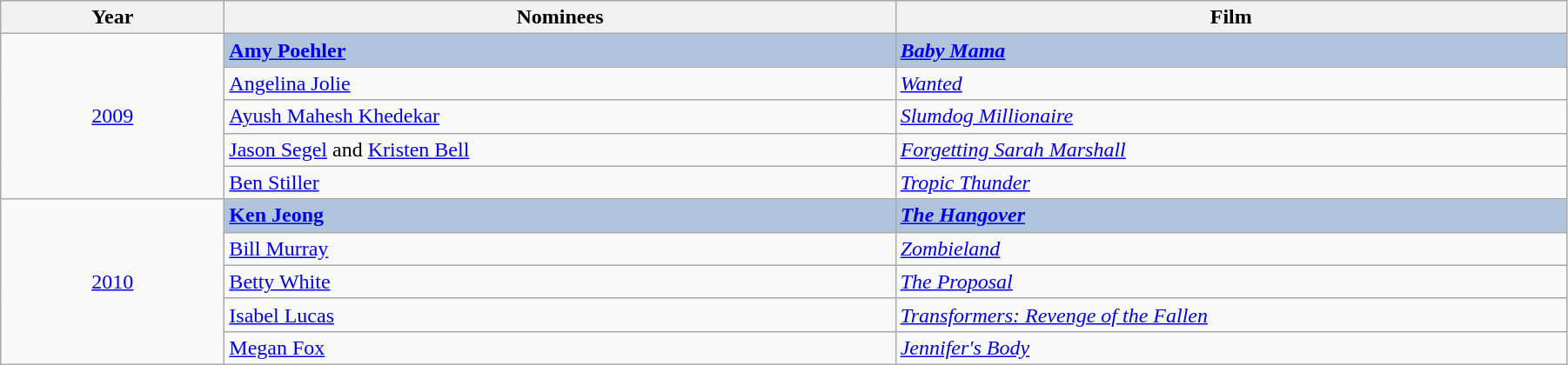<table class="wikitable" width="95%" cellpadding="5">
<tr>
<th width="10%">Year</th>
<th width="30%">Nominees</th>
<th width="30%">Film</th>
</tr>
<tr>
<td rowspan="5" align="center"><a href='#'>2009</a></td>
<td style="background:#B0C4DE;"><strong><a href='#'>Amy Poehler</a></strong></td>
<td style="background:#B0C4DE;"><strong><em><a href='#'>Baby Mama</a></em></strong></td>
</tr>
<tr>
<td><a href='#'>Angelina Jolie</a></td>
<td><em><a href='#'>Wanted</a></em></td>
</tr>
<tr>
<td><a href='#'>Ayush Mahesh Khedekar</a></td>
<td><em><a href='#'>Slumdog Millionaire</a></em></td>
</tr>
<tr>
<td><a href='#'>Jason Segel</a> and <a href='#'>Kristen Bell</a></td>
<td><em><a href='#'>Forgetting Sarah Marshall</a></em></td>
</tr>
<tr>
<td><a href='#'>Ben Stiller</a></td>
<td><em><a href='#'>Tropic Thunder</a></em></td>
</tr>
<tr>
<td rowspan="5" align="center"><a href='#'>2010</a></td>
<td style="background:#B0C4DE;"><strong><a href='#'>Ken Jeong</a></strong></td>
<td style="background:#B0C4DE;"><strong><em><a href='#'>The Hangover</a></em></strong></td>
</tr>
<tr>
<td><a href='#'>Bill Murray</a></td>
<td><em><a href='#'>Zombieland</a></em></td>
</tr>
<tr>
<td><a href='#'>Betty White</a></td>
<td><em><a href='#'>The Proposal</a></em></td>
</tr>
<tr>
<td><a href='#'>Isabel Lucas</a></td>
<td><em><a href='#'>Transformers: Revenge of the Fallen</a></em></td>
</tr>
<tr>
<td><a href='#'>Megan Fox</a></td>
<td><em><a href='#'>Jennifer's Body</a></em></td>
</tr>
</table>
